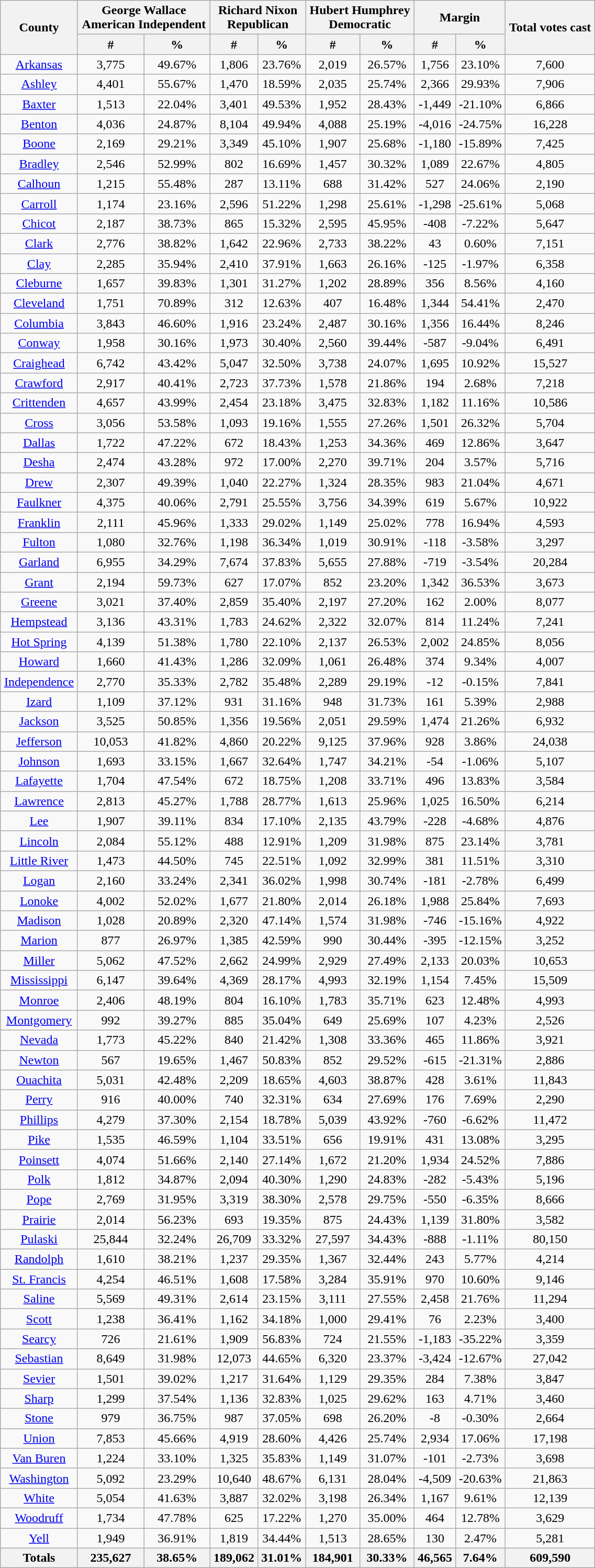<table width="60%" class="wikitable sortable">
<tr>
<th rowspan="2">County</th>
<th colspan="2">George Wallace<br>American Independent</th>
<th colspan="2">Richard Nixon<br>Republican</th>
<th colspan="2">Hubert Humphrey<br>Democratic</th>
<th colspan="2">Margin</th>
<th rowspan="2">Total votes cast</th>
</tr>
<tr>
<th style="text-align:center;" data-sort-type="number">#</th>
<th style="text-align:center;" data-sort-type="number">%</th>
<th style="text-align:center;" data-sort-type="number">#</th>
<th style="text-align:center;" data-sort-type="number">%</th>
<th style="text-align:center;" data-sort-type="number">#</th>
<th style="text-align:center;" data-sort-type="number">%</th>
<th style="text-align:center;" data-sort-type="number">#</th>
<th style="text-align:center;" data-sort-type="number">%</th>
</tr>
<tr style="text-align:center;">
<td><a href='#'>Arkansas</a></td>
<td>3,775</td>
<td>49.67%</td>
<td>1,806</td>
<td>23.76%</td>
<td>2,019</td>
<td>26.57%</td>
<td>1,756</td>
<td>23.10%</td>
<td>7,600</td>
</tr>
<tr style="text-align:center;">
<td><a href='#'>Ashley</a></td>
<td>4,401</td>
<td>55.67%</td>
<td>1,470</td>
<td>18.59%</td>
<td>2,035</td>
<td>25.74%</td>
<td>2,366</td>
<td>29.93%</td>
<td>7,906</td>
</tr>
<tr style="text-align:center;">
<td><a href='#'>Baxter</a></td>
<td>1,513</td>
<td>22.04%</td>
<td>3,401</td>
<td>49.53%</td>
<td>1,952</td>
<td>28.43%</td>
<td>-1,449</td>
<td>-21.10%</td>
<td>6,866</td>
</tr>
<tr style="text-align:center;">
<td><a href='#'>Benton</a></td>
<td>4,036</td>
<td>24.87%</td>
<td>8,104</td>
<td>49.94%</td>
<td>4,088</td>
<td>25.19%</td>
<td>-4,016</td>
<td>-24.75%</td>
<td>16,228</td>
</tr>
<tr style="text-align:center;">
<td><a href='#'>Boone</a></td>
<td>2,169</td>
<td>29.21%</td>
<td>3,349</td>
<td>45.10%</td>
<td>1,907</td>
<td>25.68%</td>
<td>-1,180</td>
<td>-15.89%</td>
<td>7,425</td>
</tr>
<tr style="text-align:center;">
<td><a href='#'>Bradley</a></td>
<td>2,546</td>
<td>52.99%</td>
<td>802</td>
<td>16.69%</td>
<td>1,457</td>
<td>30.32%</td>
<td>1,089</td>
<td>22.67%</td>
<td>4,805</td>
</tr>
<tr style="text-align:center;">
<td><a href='#'>Calhoun</a></td>
<td>1,215</td>
<td>55.48%</td>
<td>287</td>
<td>13.11%</td>
<td>688</td>
<td>31.42%</td>
<td>527</td>
<td>24.06%</td>
<td>2,190</td>
</tr>
<tr style="text-align:center;">
<td><a href='#'>Carroll</a></td>
<td>1,174</td>
<td>23.16%</td>
<td>2,596</td>
<td>51.22%</td>
<td>1,298</td>
<td>25.61%</td>
<td>-1,298</td>
<td>-25.61%</td>
<td>5,068</td>
</tr>
<tr style="text-align:center;">
<td><a href='#'>Chicot</a></td>
<td>2,187</td>
<td>38.73%</td>
<td>865</td>
<td>15.32%</td>
<td>2,595</td>
<td>45.95%</td>
<td>-408</td>
<td>-7.22%</td>
<td>5,647</td>
</tr>
<tr style="text-align:center;">
<td><a href='#'>Clark</a></td>
<td>2,776</td>
<td>38.82%</td>
<td>1,642</td>
<td>22.96%</td>
<td>2,733</td>
<td>38.22%</td>
<td>43</td>
<td>0.60%</td>
<td>7,151</td>
</tr>
<tr style="text-align:center;">
<td><a href='#'>Clay</a></td>
<td>2,285</td>
<td>35.94%</td>
<td>2,410</td>
<td>37.91%</td>
<td>1,663</td>
<td>26.16%</td>
<td>-125</td>
<td>-1.97%</td>
<td>6,358</td>
</tr>
<tr style="text-align:center;">
<td><a href='#'>Cleburne</a></td>
<td>1,657</td>
<td>39.83%</td>
<td>1,301</td>
<td>31.27%</td>
<td>1,202</td>
<td>28.89%</td>
<td>356</td>
<td>8.56%</td>
<td>4,160</td>
</tr>
<tr style="text-align:center;">
<td><a href='#'>Cleveland</a></td>
<td>1,751</td>
<td>70.89%</td>
<td>312</td>
<td>12.63%</td>
<td>407</td>
<td>16.48%</td>
<td>1,344</td>
<td>54.41%</td>
<td>2,470</td>
</tr>
<tr style="text-align:center;">
<td><a href='#'>Columbia</a></td>
<td>3,843</td>
<td>46.60%</td>
<td>1,916</td>
<td>23.24%</td>
<td>2,487</td>
<td>30.16%</td>
<td>1,356</td>
<td>16.44%</td>
<td>8,246</td>
</tr>
<tr style="text-align:center;">
<td><a href='#'>Conway</a></td>
<td>1,958</td>
<td>30.16%</td>
<td>1,973</td>
<td>30.40%</td>
<td>2,560</td>
<td>39.44%</td>
<td>-587</td>
<td>-9.04%</td>
<td>6,491</td>
</tr>
<tr style="text-align:center;">
<td><a href='#'>Craighead</a></td>
<td>6,742</td>
<td>43.42%</td>
<td>5,047</td>
<td>32.50%</td>
<td>3,738</td>
<td>24.07%</td>
<td>1,695</td>
<td>10.92%</td>
<td>15,527</td>
</tr>
<tr style="text-align:center;">
<td><a href='#'>Crawford</a></td>
<td>2,917</td>
<td>40.41%</td>
<td>2,723</td>
<td>37.73%</td>
<td>1,578</td>
<td>21.86%</td>
<td>194</td>
<td>2.68%</td>
<td>7,218</td>
</tr>
<tr style="text-align:center;">
<td><a href='#'>Crittenden</a></td>
<td>4,657</td>
<td>43.99%</td>
<td>2,454</td>
<td>23.18%</td>
<td>3,475</td>
<td>32.83%</td>
<td>1,182</td>
<td>11.16%</td>
<td>10,586</td>
</tr>
<tr style="text-align:center;">
<td><a href='#'>Cross</a></td>
<td>3,056</td>
<td>53.58%</td>
<td>1,093</td>
<td>19.16%</td>
<td>1,555</td>
<td>27.26%</td>
<td>1,501</td>
<td>26.32%</td>
<td>5,704</td>
</tr>
<tr style="text-align:center;">
<td><a href='#'>Dallas</a></td>
<td>1,722</td>
<td>47.22%</td>
<td>672</td>
<td>18.43%</td>
<td>1,253</td>
<td>34.36%</td>
<td>469</td>
<td>12.86%</td>
<td>3,647</td>
</tr>
<tr style="text-align:center;">
<td><a href='#'>Desha</a></td>
<td>2,474</td>
<td>43.28%</td>
<td>972</td>
<td>17.00%</td>
<td>2,270</td>
<td>39.71%</td>
<td>204</td>
<td>3.57%</td>
<td>5,716</td>
</tr>
<tr style="text-align:center;">
<td><a href='#'>Drew</a></td>
<td>2,307</td>
<td>49.39%</td>
<td>1,040</td>
<td>22.27%</td>
<td>1,324</td>
<td>28.35%</td>
<td>983</td>
<td>21.04%</td>
<td>4,671</td>
</tr>
<tr style="text-align:center;">
<td><a href='#'>Faulkner</a></td>
<td>4,375</td>
<td>40.06%</td>
<td>2,791</td>
<td>25.55%</td>
<td>3,756</td>
<td>34.39%</td>
<td>619</td>
<td>5.67%</td>
<td>10,922</td>
</tr>
<tr style="text-align:center;">
<td><a href='#'>Franklin</a></td>
<td>2,111</td>
<td>45.96%</td>
<td>1,333</td>
<td>29.02%</td>
<td>1,149</td>
<td>25.02%</td>
<td>778</td>
<td>16.94%</td>
<td>4,593</td>
</tr>
<tr style="text-align:center;">
<td><a href='#'>Fulton</a></td>
<td>1,080</td>
<td>32.76%</td>
<td>1,198</td>
<td>36.34%</td>
<td>1,019</td>
<td>30.91%</td>
<td>-118</td>
<td>-3.58%</td>
<td>3,297</td>
</tr>
<tr style="text-align:center;">
<td><a href='#'>Garland</a></td>
<td>6,955</td>
<td>34.29%</td>
<td>7,674</td>
<td>37.83%</td>
<td>5,655</td>
<td>27.88%</td>
<td>-719</td>
<td>-3.54%</td>
<td>20,284</td>
</tr>
<tr style="text-align:center;">
<td><a href='#'>Grant</a></td>
<td>2,194</td>
<td>59.73%</td>
<td>627</td>
<td>17.07%</td>
<td>852</td>
<td>23.20%</td>
<td>1,342</td>
<td>36.53%</td>
<td>3,673</td>
</tr>
<tr style="text-align:center;">
<td><a href='#'>Greene</a></td>
<td>3,021</td>
<td>37.40%</td>
<td>2,859</td>
<td>35.40%</td>
<td>2,197</td>
<td>27.20%</td>
<td>162</td>
<td>2.00%</td>
<td>8,077</td>
</tr>
<tr style="text-align:center;">
<td><a href='#'>Hempstead</a></td>
<td>3,136</td>
<td>43.31%</td>
<td>1,783</td>
<td>24.62%</td>
<td>2,322</td>
<td>32.07%</td>
<td>814</td>
<td>11.24%</td>
<td>7,241</td>
</tr>
<tr style="text-align:center;">
<td><a href='#'>Hot Spring</a></td>
<td>4,139</td>
<td>51.38%</td>
<td>1,780</td>
<td>22.10%</td>
<td>2,137</td>
<td>26.53%</td>
<td>2,002</td>
<td>24.85%</td>
<td>8,056</td>
</tr>
<tr style="text-align:center;">
<td><a href='#'>Howard</a></td>
<td>1,660</td>
<td>41.43%</td>
<td>1,286</td>
<td>32.09%</td>
<td>1,061</td>
<td>26.48%</td>
<td>374</td>
<td>9.34%</td>
<td>4,007</td>
</tr>
<tr style="text-align:center;">
<td><a href='#'>Independence</a></td>
<td>2,770</td>
<td>35.33%</td>
<td>2,782</td>
<td>35.48%</td>
<td>2,289</td>
<td>29.19%</td>
<td>-12</td>
<td>-0.15%</td>
<td>7,841</td>
</tr>
<tr style="text-align:center;">
<td><a href='#'>Izard</a></td>
<td>1,109</td>
<td>37.12%</td>
<td>931</td>
<td>31.16%</td>
<td>948</td>
<td>31.73%</td>
<td>161</td>
<td>5.39%</td>
<td>2,988</td>
</tr>
<tr style="text-align:center;">
<td><a href='#'>Jackson</a></td>
<td>3,525</td>
<td>50.85%</td>
<td>1,356</td>
<td>19.56%</td>
<td>2,051</td>
<td>29.59%</td>
<td>1,474</td>
<td>21.26%</td>
<td>6,932</td>
</tr>
<tr style="text-align:center;">
<td><a href='#'>Jefferson</a></td>
<td>10,053</td>
<td>41.82%</td>
<td>4,860</td>
<td>20.22%</td>
<td>9,125</td>
<td>37.96%</td>
<td>928</td>
<td>3.86%</td>
<td>24,038</td>
</tr>
<tr style="text-align:center;">
<td><a href='#'>Johnson</a></td>
<td>1,693</td>
<td>33.15%</td>
<td>1,667</td>
<td>32.64%</td>
<td>1,747</td>
<td>34.21%</td>
<td>-54</td>
<td>-1.06%</td>
<td>5,107</td>
</tr>
<tr style="text-align:center;">
<td><a href='#'>Lafayette</a></td>
<td>1,704</td>
<td>47.54%</td>
<td>672</td>
<td>18.75%</td>
<td>1,208</td>
<td>33.71%</td>
<td>496</td>
<td>13.83%</td>
<td>3,584</td>
</tr>
<tr style="text-align:center;">
<td><a href='#'>Lawrence</a></td>
<td>2,813</td>
<td>45.27%</td>
<td>1,788</td>
<td>28.77%</td>
<td>1,613</td>
<td>25.96%</td>
<td>1,025</td>
<td>16.50%</td>
<td>6,214</td>
</tr>
<tr style="text-align:center;">
<td><a href='#'>Lee</a></td>
<td>1,907</td>
<td>39.11%</td>
<td>834</td>
<td>17.10%</td>
<td>2,135</td>
<td>43.79%</td>
<td>-228</td>
<td>-4.68%</td>
<td>4,876</td>
</tr>
<tr style="text-align:center;">
<td><a href='#'>Lincoln</a></td>
<td>2,084</td>
<td>55.12%</td>
<td>488</td>
<td>12.91%</td>
<td>1,209</td>
<td>31.98%</td>
<td>875</td>
<td>23.14%</td>
<td>3,781</td>
</tr>
<tr style="text-align:center;">
<td><a href='#'>Little River</a></td>
<td>1,473</td>
<td>44.50%</td>
<td>745</td>
<td>22.51%</td>
<td>1,092</td>
<td>32.99%</td>
<td>381</td>
<td>11.51%</td>
<td>3,310</td>
</tr>
<tr style="text-align:center;">
<td><a href='#'>Logan</a></td>
<td>2,160</td>
<td>33.24%</td>
<td>2,341</td>
<td>36.02%</td>
<td>1,998</td>
<td>30.74%</td>
<td>-181</td>
<td>-2.78%</td>
<td>6,499</td>
</tr>
<tr style="text-align:center;">
<td><a href='#'>Lonoke</a></td>
<td>4,002</td>
<td>52.02%</td>
<td>1,677</td>
<td>21.80%</td>
<td>2,014</td>
<td>26.18%</td>
<td>1,988</td>
<td>25.84%</td>
<td>7,693</td>
</tr>
<tr style="text-align:center;">
<td><a href='#'>Madison</a></td>
<td>1,028</td>
<td>20.89%</td>
<td>2,320</td>
<td>47.14%</td>
<td>1,574</td>
<td>31.98%</td>
<td>-746</td>
<td>-15.16%</td>
<td>4,922</td>
</tr>
<tr style="text-align:center;">
<td><a href='#'>Marion</a></td>
<td>877</td>
<td>26.97%</td>
<td>1,385</td>
<td>42.59%</td>
<td>990</td>
<td>30.44%</td>
<td>-395</td>
<td>-12.15%</td>
<td>3,252</td>
</tr>
<tr style="text-align:center;">
<td><a href='#'>Miller</a></td>
<td>5,062</td>
<td>47.52%</td>
<td>2,662</td>
<td>24.99%</td>
<td>2,929</td>
<td>27.49%</td>
<td>2,133</td>
<td>20.03%</td>
<td>10,653</td>
</tr>
<tr style="text-align:center;">
<td><a href='#'>Mississippi</a></td>
<td>6,147</td>
<td>39.64%</td>
<td>4,369</td>
<td>28.17%</td>
<td>4,993</td>
<td>32.19%</td>
<td>1,154</td>
<td>7.45%</td>
<td>15,509</td>
</tr>
<tr style="text-align:center;">
<td><a href='#'>Monroe</a></td>
<td>2,406</td>
<td>48.19%</td>
<td>804</td>
<td>16.10%</td>
<td>1,783</td>
<td>35.71%</td>
<td>623</td>
<td>12.48%</td>
<td>4,993</td>
</tr>
<tr style="text-align:center;">
<td><a href='#'>Montgomery</a></td>
<td>992</td>
<td>39.27%</td>
<td>885</td>
<td>35.04%</td>
<td>649</td>
<td>25.69%</td>
<td>107</td>
<td>4.23%</td>
<td>2,526</td>
</tr>
<tr style="text-align:center;">
<td><a href='#'>Nevada</a></td>
<td>1,773</td>
<td>45.22%</td>
<td>840</td>
<td>21.42%</td>
<td>1,308</td>
<td>33.36%</td>
<td>465</td>
<td>11.86%</td>
<td>3,921</td>
</tr>
<tr style="text-align:center;">
<td><a href='#'>Newton</a></td>
<td>567</td>
<td>19.65%</td>
<td>1,467</td>
<td>50.83%</td>
<td>852</td>
<td>29.52%</td>
<td>-615</td>
<td>-21.31%</td>
<td>2,886</td>
</tr>
<tr style="text-align:center;">
<td><a href='#'>Ouachita</a></td>
<td>5,031</td>
<td>42.48%</td>
<td>2,209</td>
<td>18.65%</td>
<td>4,603</td>
<td>38.87%</td>
<td>428</td>
<td>3.61%</td>
<td>11,843</td>
</tr>
<tr style="text-align:center;">
<td><a href='#'>Perry</a></td>
<td>916</td>
<td>40.00%</td>
<td>740</td>
<td>32.31%</td>
<td>634</td>
<td>27.69%</td>
<td>176</td>
<td>7.69%</td>
<td>2,290</td>
</tr>
<tr style="text-align:center;">
<td><a href='#'>Phillips</a></td>
<td>4,279</td>
<td>37.30%</td>
<td>2,154</td>
<td>18.78%</td>
<td>5,039</td>
<td>43.92%</td>
<td>-760</td>
<td>-6.62%</td>
<td>11,472</td>
</tr>
<tr style="text-align:center;">
<td><a href='#'>Pike</a></td>
<td>1,535</td>
<td>46.59%</td>
<td>1,104</td>
<td>33.51%</td>
<td>656</td>
<td>19.91%</td>
<td>431</td>
<td>13.08%</td>
<td>3,295</td>
</tr>
<tr style="text-align:center;">
<td><a href='#'>Poinsett</a></td>
<td>4,074</td>
<td>51.66%</td>
<td>2,140</td>
<td>27.14%</td>
<td>1,672</td>
<td>21.20%</td>
<td>1,934</td>
<td>24.52%</td>
<td>7,886</td>
</tr>
<tr style="text-align:center;">
<td><a href='#'>Polk</a></td>
<td>1,812</td>
<td>34.87%</td>
<td>2,094</td>
<td>40.30%</td>
<td>1,290</td>
<td>24.83%</td>
<td>-282</td>
<td>-5.43%</td>
<td>5,196</td>
</tr>
<tr style="text-align:center;">
<td><a href='#'>Pope</a></td>
<td>2,769</td>
<td>31.95%</td>
<td>3,319</td>
<td>38.30%</td>
<td>2,578</td>
<td>29.75%</td>
<td>-550</td>
<td>-6.35%</td>
<td>8,666</td>
</tr>
<tr style="text-align:center;">
<td><a href='#'>Prairie</a></td>
<td>2,014</td>
<td>56.23%</td>
<td>693</td>
<td>19.35%</td>
<td>875</td>
<td>24.43%</td>
<td>1,139</td>
<td>31.80%</td>
<td>3,582</td>
</tr>
<tr style="text-align:center;">
<td><a href='#'>Pulaski</a></td>
<td>25,844</td>
<td>32.24%</td>
<td>26,709</td>
<td>33.32%</td>
<td>27,597</td>
<td>34.43%</td>
<td>-888</td>
<td>-1.11%</td>
<td>80,150</td>
</tr>
<tr style="text-align:center;">
<td><a href='#'>Randolph</a></td>
<td>1,610</td>
<td>38.21%</td>
<td>1,237</td>
<td>29.35%</td>
<td>1,367</td>
<td>32.44%</td>
<td>243</td>
<td>5.77%</td>
<td>4,214</td>
</tr>
<tr style="text-align:center;">
<td><a href='#'>St. Francis</a></td>
<td>4,254</td>
<td>46.51%</td>
<td>1,608</td>
<td>17.58%</td>
<td>3,284</td>
<td>35.91%</td>
<td>970</td>
<td>10.60%</td>
<td>9,146</td>
</tr>
<tr style="text-align:center;">
<td><a href='#'>Saline</a></td>
<td>5,569</td>
<td>49.31%</td>
<td>2,614</td>
<td>23.15%</td>
<td>3,111</td>
<td>27.55%</td>
<td>2,458</td>
<td>21.76%</td>
<td>11,294</td>
</tr>
<tr style="text-align:center;">
<td><a href='#'>Scott</a></td>
<td>1,238</td>
<td>36.41%</td>
<td>1,162</td>
<td>34.18%</td>
<td>1,000</td>
<td>29.41%</td>
<td>76</td>
<td>2.23%</td>
<td>3,400</td>
</tr>
<tr style="text-align:center;">
<td><a href='#'>Searcy</a></td>
<td>726</td>
<td>21.61%</td>
<td>1,909</td>
<td>56.83%</td>
<td>724</td>
<td>21.55%</td>
<td>-1,183</td>
<td>-35.22%</td>
<td>3,359</td>
</tr>
<tr style="text-align:center;">
<td><a href='#'>Sebastian</a></td>
<td>8,649</td>
<td>31.98%</td>
<td>12,073</td>
<td>44.65%</td>
<td>6,320</td>
<td>23.37%</td>
<td>-3,424</td>
<td>-12.67%</td>
<td>27,042</td>
</tr>
<tr style="text-align:center;">
<td><a href='#'>Sevier</a></td>
<td>1,501</td>
<td>39.02%</td>
<td>1,217</td>
<td>31.64%</td>
<td>1,129</td>
<td>29.35%</td>
<td>284</td>
<td>7.38%</td>
<td>3,847</td>
</tr>
<tr style="text-align:center;">
<td><a href='#'>Sharp</a></td>
<td>1,299</td>
<td>37.54%</td>
<td>1,136</td>
<td>32.83%</td>
<td>1,025</td>
<td>29.62%</td>
<td>163</td>
<td>4.71%</td>
<td>3,460</td>
</tr>
<tr style="text-align:center;">
<td><a href='#'>Stone</a></td>
<td>979</td>
<td>36.75%</td>
<td>987</td>
<td>37.05%</td>
<td>698</td>
<td>26.20%</td>
<td>-8</td>
<td>-0.30%</td>
<td>2,664</td>
</tr>
<tr style="text-align:center;">
<td><a href='#'>Union</a></td>
<td>7,853</td>
<td>45.66%</td>
<td>4,919</td>
<td>28.60%</td>
<td>4,426</td>
<td>25.74%</td>
<td>2,934</td>
<td>17.06%</td>
<td>17,198</td>
</tr>
<tr style="text-align:center;">
<td><a href='#'>Van Buren</a></td>
<td>1,224</td>
<td>33.10%</td>
<td>1,325</td>
<td>35.83%</td>
<td>1,149</td>
<td>31.07%</td>
<td>-101</td>
<td>-2.73%</td>
<td>3,698</td>
</tr>
<tr style="text-align:center;">
<td><a href='#'>Washington</a></td>
<td>5,092</td>
<td>23.29%</td>
<td>10,640</td>
<td>48.67%</td>
<td>6,131</td>
<td>28.04%</td>
<td>-4,509</td>
<td>-20.63%</td>
<td>21,863</td>
</tr>
<tr style="text-align:center;">
<td><a href='#'>White</a></td>
<td>5,054</td>
<td>41.63%</td>
<td>3,887</td>
<td>32.02%</td>
<td>3,198</td>
<td>26.34%</td>
<td>1,167</td>
<td>9.61%</td>
<td>12,139</td>
</tr>
<tr style="text-align:center;">
<td><a href='#'>Woodruff</a></td>
<td>1,734</td>
<td>47.78%</td>
<td>625</td>
<td>17.22%</td>
<td>1,270</td>
<td>35.00%</td>
<td>464</td>
<td>12.78%</td>
<td>3,629</td>
</tr>
<tr style="text-align:center;">
<td><a href='#'>Yell</a></td>
<td>1,949</td>
<td>36.91%</td>
<td>1,819</td>
<td>34.44%</td>
<td>1,513</td>
<td>28.65%</td>
<td>130</td>
<td>2.47%</td>
<td>5,281</td>
</tr>
<tr style="text-align:center;">
<th>Totals</th>
<th>235,627</th>
<th>38.65%</th>
<th>189,062</th>
<th>31.01%</th>
<th>184,901</th>
<th>30.33%</th>
<th>46,565</th>
<th>7.64%</th>
<th>609,590</th>
</tr>
</table>
